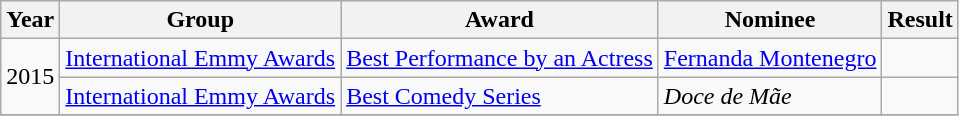<table class="wikitable">
<tr>
<th>Year</th>
<th>Group</th>
<th>Award</th>
<th>Nominee</th>
<th>Result</th>
</tr>
<tr>
<td rowspan="2">2015</td>
<td><a href='#'>International Emmy Awards</a></td>
<td><a href='#'>Best Performance by an Actress</a></td>
<td><a href='#'>Fernanda Montenegro</a></td>
<td></td>
</tr>
<tr>
<td><a href='#'>International Emmy Awards</a></td>
<td><a href='#'>Best Comedy Series</a></td>
<td><em>Doce de Mãe</em></td>
<td></td>
</tr>
<tr>
</tr>
</table>
